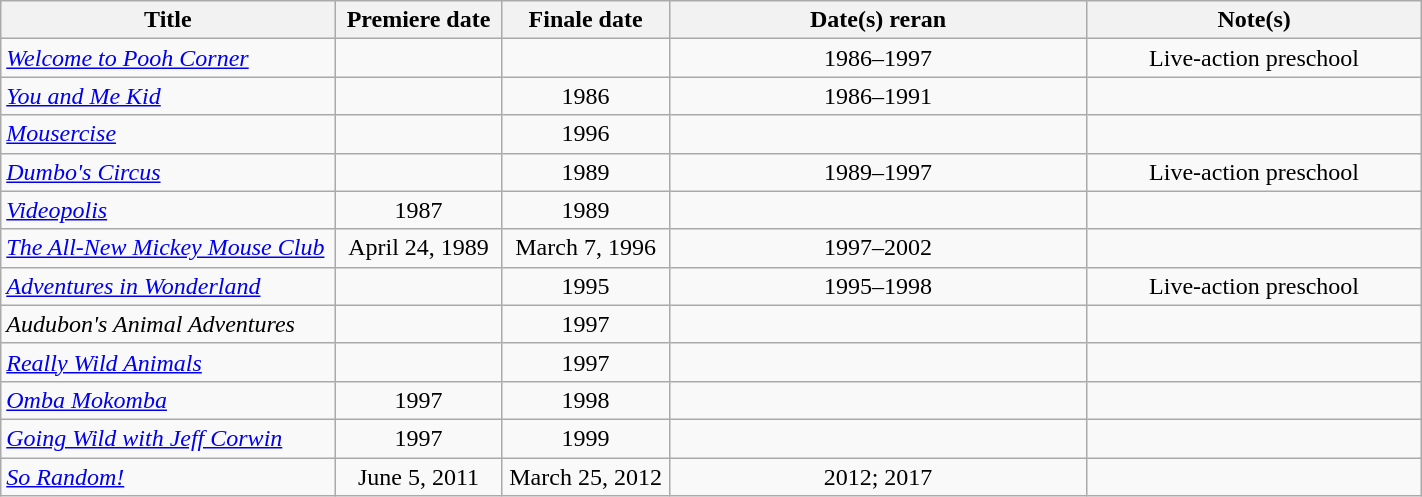<table class="wikitable plainrowheaders sortable" style="width:75%;text-align:center;">
<tr>
<th scope="col" style="width:20%;">Title</th>
<th scope="col" style="width:10%;">Premiere date</th>
<th scope="col" style="width:10%;">Finale date</th>
<th scope="col" style="width:25%;">Date(s) reran</th>
<th class="unsortable" style="width:20%;">Note(s)</th>
</tr>
<tr>
<td scope="row" style="text-align:left;"><em><a href='#'>Welcome to Pooh Corner</a></em></td>
<td></td>
<td></td>
<td>1986–1997</td>
<td>Live-action preschool</td>
</tr>
<tr>
<td scope="row" style="text-align:left;"><em><a href='#'>You and Me Kid</a></em></td>
<td></td>
<td>1986</td>
<td>1986–1991</td>
<td></td>
</tr>
<tr>
<td scope="row" style="text-align:left;"><em><a href='#'>Mousercise</a></em></td>
<td></td>
<td>1996</td>
<td></td>
</tr>
<tr>
<td scope="row" style="text-align:left;"><em><a href='#'>Dumbo's Circus</a></em></td>
<td></td>
<td>1989</td>
<td>1989–1997</td>
<td>Live-action preschool</td>
</tr>
<tr>
<td scope="row" style="text-align:left;"><em><a href='#'>Videopolis</a></em></td>
<td>1987</td>
<td>1989</td>
<td></td>
<td></td>
</tr>
<tr>
<td scope="row" style="text-align:left;"><em><a href='#'>The All-New Mickey Mouse Club</a></em></td>
<td>April 24, 1989</td>
<td>March 7, 1996</td>
<td>1997–2002</td>
<td></td>
</tr>
<tr>
<td scope="row" style="text-align:left;"><em><a href='#'>Adventures in Wonderland</a></em></td>
<td></td>
<td>1995</td>
<td>1995–1998</td>
<td>Live-action preschool</td>
</tr>
<tr>
<td scope="row" style="text-align:left;"><em>Audubon's Animal Adventures</em></td>
<td></td>
<td>1997</td>
<td></td>
<td></td>
</tr>
<tr>
<td scope="row" style="text-align:left;"><em><a href='#'>Really Wild Animals</a></em></td>
<td></td>
<td>1997</td>
<td></td>
<td></td>
</tr>
<tr>
<td scope="row" style="text-align:left;"><em><a href='#'>Omba Mokomba</a></em></td>
<td>1997</td>
<td>1998</td>
<td></td>
<td></td>
</tr>
<tr>
<td scope="row" style="text-align:left;"><em><a href='#'>Going Wild with Jeff Corwin</a></em></td>
<td>1997</td>
<td>1999</td>
<td></td>
<td></td>
</tr>
<tr>
<td scope="row" style="text-align:left;"><em><a href='#'>So Random!</a></em></td>
<td>June 5, 2011</td>
<td>March 25, 2012</td>
<td>2012; 2017</td>
<td></td>
</tr>
</table>
